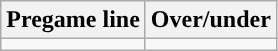<table class="wikitable">
<tr align="center">
<th>Pregame line</th>
<th>Over/under</th>
</tr>
<tr align="center">
<td></td>
<td></td>
</tr>
</table>
